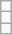<table class="wikitable">
<tr>
<td></td>
</tr>
<tr>
<td></td>
</tr>
<tr>
<td></td>
</tr>
</table>
